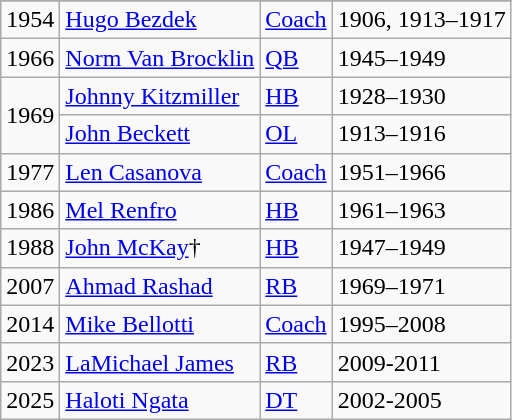<table class="wikitable">
<tr>
</tr>
<tr>
<td>1954</td>
<td><a href='#'>Hugo Bezdek</a></td>
<td><a href='#'>Coach</a></td>
<td>1906, 1913–1917</td>
</tr>
<tr>
<td>1966</td>
<td><a href='#'>Norm Van Brocklin</a></td>
<td><a href='#'>QB</a></td>
<td>1945–1949</td>
</tr>
<tr>
<td rowspan="2">1969</td>
<td><a href='#'>Johnny Kitzmiller</a></td>
<td><a href='#'>HB</a></td>
<td>1928–1930</td>
</tr>
<tr>
<td><a href='#'>John Beckett</a></td>
<td><a href='#'>OL</a></td>
<td>1913–1916</td>
</tr>
<tr>
<td>1977</td>
<td><a href='#'>Len Casanova</a></td>
<td><a href='#'>Coach</a></td>
<td>1951–1966</td>
</tr>
<tr>
<td>1986</td>
<td><a href='#'>Mel Renfro</a></td>
<td><a href='#'>HB</a></td>
<td>1961–1963</td>
</tr>
<tr>
<td>1988</td>
<td><a href='#'>John McKay</a>†</td>
<td><a href='#'>HB</a></td>
<td>1947–1949</td>
</tr>
<tr>
<td>2007</td>
<td><a href='#'>Ahmad Rashad</a></td>
<td><a href='#'>RB</a></td>
<td>1969–1971</td>
</tr>
<tr>
<td>2014</td>
<td><a href='#'>Mike Bellotti</a></td>
<td><a href='#'>Coach</a></td>
<td>1995–2008</td>
</tr>
<tr>
<td>2023</td>
<td><a href='#'>LaMichael James</a></td>
<td><a href='#'>RB</a></td>
<td>2009-2011</td>
</tr>
<tr>
<td>2025</td>
<td><a href='#'>Haloti Ngata</a></td>
<td><a href='#'>DT</a></td>
<td>2002-2005</td>
</tr>
</table>
